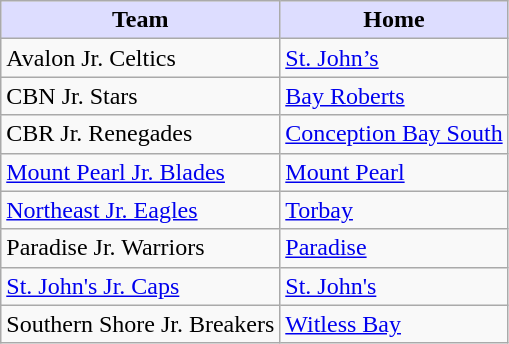<table class="wikitable">
<tr>
<th style="background:#ddf;">Team</th>
<th style="background:#ddf;">Home</th>
</tr>
<tr>
<td>Avalon Jr. Celtics</td>
<td><a href='#'>St. John’s</a></td>
</tr>
<tr>
<td>CBN Jr. Stars</td>
<td><a href='#'>Bay Roberts</a></td>
</tr>
<tr>
<td>CBR Jr. Renegades</td>
<td><a href='#'>Conception Bay South</a></td>
</tr>
<tr>
<td><a href='#'>Mount Pearl Jr.  Blades</a></td>
<td><a href='#'>Mount Pearl</a></td>
</tr>
<tr>
<td><a href='#'>Northeast Jr. Eagles</a></td>
<td><a href='#'>Torbay</a></td>
</tr>
<tr>
<td>Paradise Jr. Warriors</td>
<td><a href='#'>Paradise</a></td>
</tr>
<tr>
<td><a href='#'>St. John's Jr. Caps</a></td>
<td><a href='#'>St. John's</a></td>
</tr>
<tr>
<td>Southern Shore Jr. Breakers</td>
<td><a href='#'>Witless Bay</a></td>
</tr>
</table>
